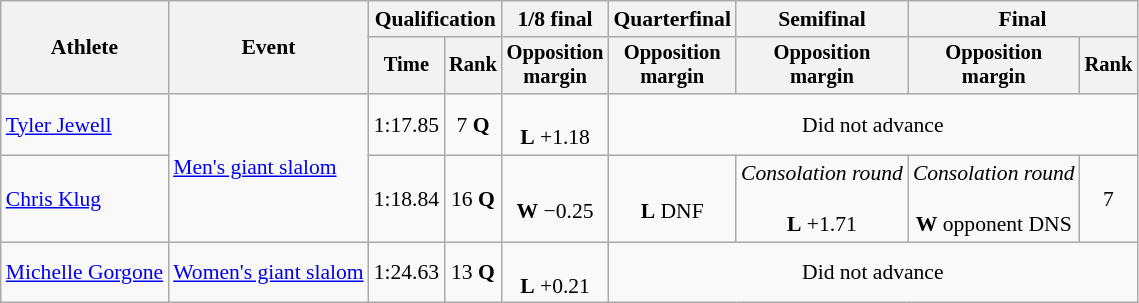<table class=wikitable style=font-size:90%;text-align:center>
<tr>
<th rowspan=2>Athlete</th>
<th rowspan=2>Event</th>
<th colspan=2>Qualification</th>
<th>1/8 final</th>
<th>Quarterfinal</th>
<th>Semifinal</th>
<th colspan=2>Final</th>
</tr>
<tr style=font-size:95%>
<th>Time</th>
<th>Rank</th>
<th>Opposition<br>margin</th>
<th>Opposition<br>margin</th>
<th>Opposition<br>margin</th>
<th>Opposition<br>margin</th>
<th>Rank</th>
</tr>
<tr>
<td align=left><a href='#'>Tyler Jewell</a></td>
<td align=left rowspan=2><a href='#'>Men's giant slalom</a></td>
<td>1:17.85</td>
<td>7 <strong>Q</strong></td>
<td><br><strong>L</strong> +1.18</td>
<td colspan=4>Did not advance</td>
</tr>
<tr>
<td align=left><a href='#'>Chris Klug</a></td>
<td>1:18.84</td>
<td>16 <strong>Q</strong></td>
<td><br><strong>W</strong> −0.25</td>
<td><br><strong>L</strong> DNF</td>
<td><em>Consolation round</em><br><br><strong>L</strong> +1.71</td>
<td><em>Consolation round</em><br><br><strong>W</strong> opponent DNS</td>
<td>7</td>
</tr>
<tr>
<td align=left><a href='#'>Michelle Gorgone</a></td>
<td align=left><a href='#'>Women's giant slalom</a></td>
<td>1:24.63</td>
<td>13 <strong>Q</strong></td>
<td><br><strong>L</strong> +0.21</td>
<td colspan=4>Did not advance</td>
</tr>
</table>
